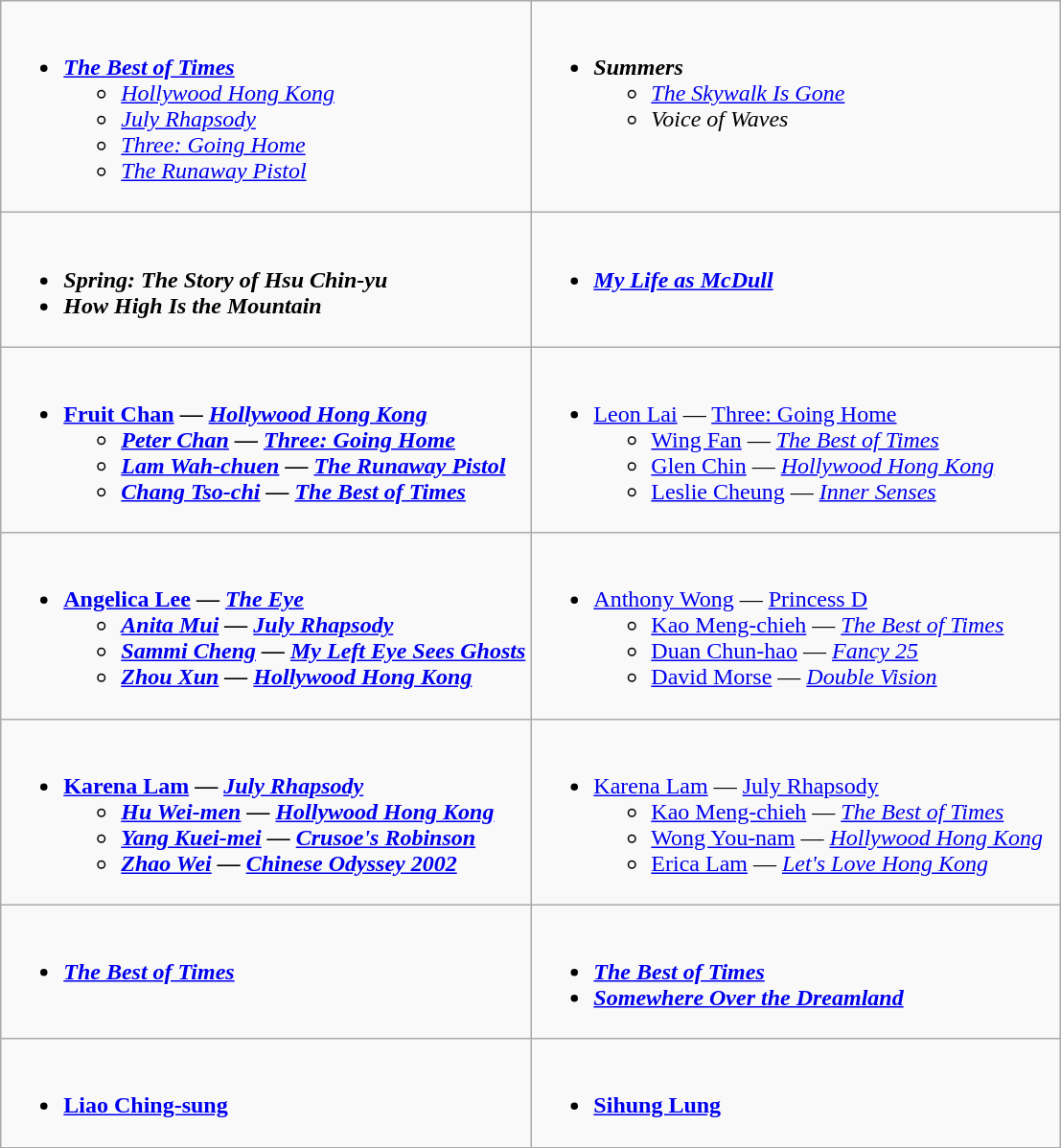<table class=wikitable>
<tr>
<td valign="top" width="50%"><br><ul><li><strong><em><a href='#'>The Best of Times</a></em></strong><ul><li><em><a href='#'>Hollywood Hong Kong</a></em></li><li><em><a href='#'>July Rhapsody</a></em></li><li><em><a href='#'>Three: Going Home</a></em></li><li><em><a href='#'>The Runaway Pistol</a></em></li></ul></li></ul></td>
<td valign="top" width="50%"><br><ul><li><strong><em>Summers</em></strong><ul><li><em><a href='#'>The Skywalk Is Gone</a></em></li><li><em>Voice of Waves</em></li></ul></li></ul></td>
</tr>
<tr>
<td valign="top" width="50%"><br><ul><li><strong><em>Spring: The Story of Hsu Chin-yu</em></strong></li><li><strong><em>How High Is the Mountain</em></strong></li></ul></td>
<td valign="top" width="50%"><br><ul><li><strong><em><a href='#'>My Life as McDull</a></em></strong></li></ul></td>
</tr>
<tr>
<td valign="top" width="50%"><br><ul><li><strong><a href='#'>Fruit Chan</a> — <em><a href='#'>Hollywood Hong Kong</a><strong><em><ul><li><a href='#'>Peter Chan</a> — </em><a href='#'>Three: Going Home</a><em></li><li><a href='#'>Lam Wah-chuen</a> — </em><a href='#'>The Runaway Pistol</a><em></li><li><a href='#'>Chang Tso-chi</a> — </em><a href='#'>The Best of Times</a><em></li></ul></li></ul></td>
<td valign="top" width="50%"><br><ul><li></strong><a href='#'>Leon Lai</a> — </em><a href='#'>Three: Going Home</a></em></strong><ul><li><a href='#'>Wing Fan</a> — <em><a href='#'>The Best of Times</a></em></li><li><a href='#'>Glen Chin</a> — <em><a href='#'>Hollywood Hong Kong</a></em></li><li><a href='#'>Leslie Cheung</a> — <em><a href='#'>Inner Senses</a></em></li></ul></li></ul></td>
</tr>
<tr>
<td valign="top" width="50%"><br><ul><li><strong><a href='#'>Angelica Lee</a> — <em><a href='#'>The Eye</a><strong><em><ul><li><a href='#'>Anita Mui</a> — </em><a href='#'>July Rhapsody</a><em></li><li><a href='#'>Sammi Cheng</a> — </em><a href='#'>My Left Eye Sees Ghosts</a><em></li><li><a href='#'>Zhou Xun</a> — </em><a href='#'>Hollywood Hong Kong</a><em></li></ul></li></ul></td>
<td valign="top" width="50%"><br><ul><li></strong><a href='#'>Anthony Wong</a> — </em><a href='#'>Princess D</a></em></strong><ul><li><a href='#'>Kao Meng-chieh</a> — <em><a href='#'>The Best of Times</a></em></li><li><a href='#'>Duan Chun-hao</a> — <em><a href='#'>Fancy 25</a></em></li><li><a href='#'>David Morse</a> — <em><a href='#'>Double Vision</a></em></li></ul></li></ul></td>
</tr>
<tr>
<td valign="top" width="50%"><br><ul><li><strong><a href='#'>Karena Lam</a> — <em><a href='#'>July Rhapsody</a><strong><em><ul><li><a href='#'>Hu Wei-men</a> — </em><a href='#'>Hollywood Hong Kong</a><em></li><li><a href='#'>Yang Kuei-mei</a> — </em><a href='#'>Crusoe's Robinson</a><em></li><li><a href='#'>Zhao Wei</a> — </em><a href='#'>Chinese Odyssey 2002</a><em></li></ul></li></ul></td>
<td valign="top" width="50%"><br><ul><li></strong><a href='#'>Karena Lam</a> — </em><a href='#'>July Rhapsody</a></em></strong><ul><li><a href='#'>Kao Meng-chieh</a> — <em><a href='#'>The Best of Times</a></em></li><li><a href='#'>Wong You-nam</a> — <em><a href='#'>Hollywood Hong Kong</a></em></li><li><a href='#'>Erica Lam</a> — <em><a href='#'>Let's Love Hong Kong</a></em></li></ul></li></ul></td>
</tr>
<tr>
<td valign="top" width="50%"><br><ul><li><strong><em><a href='#'>The Best of Times</a></em></strong></li></ul></td>
<td valign="top" width="50%"><br><ul><li><strong><em><a href='#'>The Best of Times</a></em></strong></li><li><strong><em><a href='#'>Somewhere Over the Dreamland</a></em></strong></li></ul></td>
</tr>
<tr>
<td valign="top" width="50%"><br><ul><li><strong><a href='#'>Liao Ching-sung</a></strong></li></ul></td>
<td valign="top" width="50%"><br><ul><li><strong><a href='#'>Sihung Lung</a></strong></li></ul></td>
</tr>
</table>
